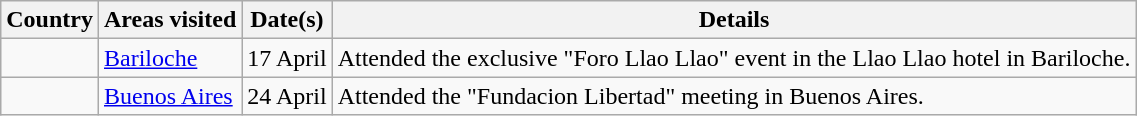<table class="wikitable">
<tr>
<th>Country</th>
<th>Areas visited</th>
<th>Date(s)</th>
<th>Details</th>
</tr>
<tr>
<td></td>
<td><a href='#'>Bariloche</a></td>
<td>17 April</td>
<td>Attended the exclusive "Foro Llao Llao" event in the Llao Llao hotel in Bariloche.</td>
</tr>
<tr>
<td></td>
<td><a href='#'>Buenos Aires</a></td>
<td>24 April</td>
<td>Attended the "Fundacion Libertad" meeting in Buenos Aires.</td>
</tr>
</table>
